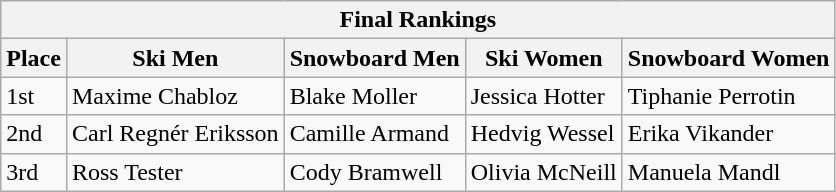<table class="wikitable">
<tr>
<th colspan="5">Final Rankings</th>
</tr>
<tr>
<th>Place</th>
<th>Ski Men</th>
<th>Snowboard Men</th>
<th>Ski Women</th>
<th>Snowboard Women</th>
</tr>
<tr>
<td>1st</td>
<td> Maxime Chabloz</td>
<td> Blake Moller</td>
<td> Jessica Hotter</td>
<td> Tiphanie Perrotin</td>
</tr>
<tr>
<td>2nd</td>
<td> Carl Regnér Eriksson</td>
<td> Camille Armand</td>
<td> Hedvig Wessel</td>
<td> Erika Vikander</td>
</tr>
<tr>
<td>3rd</td>
<td> Ross Tester</td>
<td> Cody Bramwell</td>
<td> Olivia McNeill</td>
<td> Manuela Mandl</td>
</tr>
</table>
